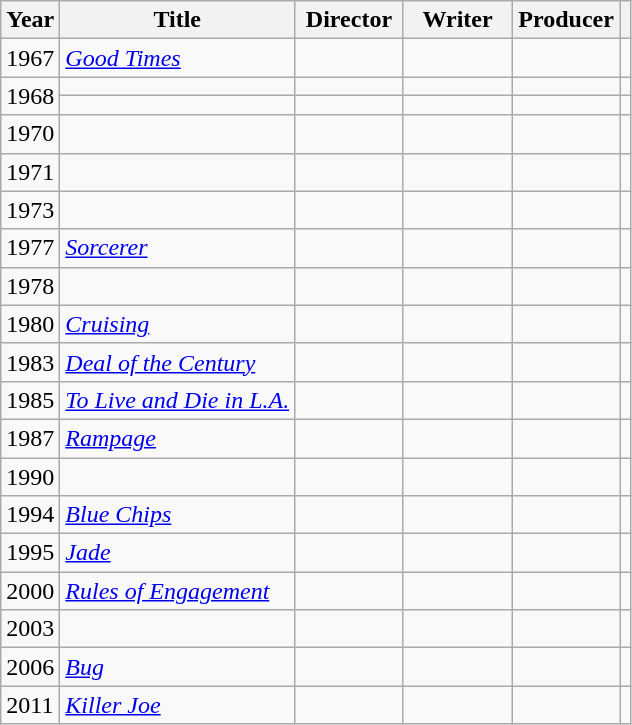<table class="wikitable plainrowheaders">
<tr>
<th>Year</th>
<th>Title</th>
<th width=65>Director</th>
<th width=65>Writer</th>
<th width=65>Producer</th>
<th></th>
</tr>
<tr>
<td>1967</td>
<td><em><a href='#'>Good Times</a></em></td>
<td></td>
<td></td>
<td></td>
<td></td>
</tr>
<tr>
<td rowspan="2">1968</td>
<td><em></em></td>
<td></td>
<td></td>
<td></td>
<td></td>
</tr>
<tr>
<td><em></em></td>
<td></td>
<td></td>
<td></td>
<td></td>
</tr>
<tr>
<td>1970</td>
<td><em></em></td>
<td></td>
<td></td>
<td></td>
<td></td>
</tr>
<tr>
<td>1971</td>
<td><em></em></td>
<td></td>
<td></td>
<td></td>
<td></td>
</tr>
<tr>
<td>1973</td>
<td><em></em></td>
<td></td>
<td></td>
<td></td>
<td></td>
</tr>
<tr>
<td>1977</td>
<td><em><a href='#'>Sorcerer</a></em></td>
<td></td>
<td></td>
<td></td>
<td></td>
</tr>
<tr>
<td>1978</td>
<td><em></em></td>
<td></td>
<td></td>
<td></td>
<td></td>
</tr>
<tr>
<td>1980</td>
<td><em><a href='#'>Cruising</a></em></td>
<td></td>
<td></td>
<td></td>
<td></td>
</tr>
<tr>
<td>1983</td>
<td><em><a href='#'>Deal of the Century</a></em></td>
<td></td>
<td></td>
<td></td>
<td></td>
</tr>
<tr>
<td>1985</td>
<td><em><a href='#'>To Live and Die in L.A.</a></em></td>
<td></td>
<td></td>
<td></td>
<td></td>
</tr>
<tr>
<td>1987</td>
<td><em><a href='#'>Rampage</a></em></td>
<td></td>
<td></td>
<td></td>
<td></td>
</tr>
<tr>
<td>1990</td>
<td><em></em></td>
<td></td>
<td></td>
<td></td>
<td></td>
</tr>
<tr>
<td>1994</td>
<td><em><a href='#'>Blue Chips</a></em></td>
<td></td>
<td></td>
<td></td>
<td></td>
</tr>
<tr>
<td>1995</td>
<td><em><a href='#'>Jade</a></em></td>
<td></td>
<td></td>
<td></td>
<td></td>
</tr>
<tr>
<td>2000</td>
<td><em><a href='#'>Rules of Engagement</a></em></td>
<td></td>
<td></td>
<td></td>
<td></td>
</tr>
<tr>
<td>2003</td>
<td><em></em></td>
<td></td>
<td></td>
<td></td>
<td></td>
</tr>
<tr>
<td>2006</td>
<td><em><a href='#'>Bug</a></em></td>
<td></td>
<td></td>
<td></td>
<td></td>
</tr>
<tr>
<td>2011</td>
<td><em><a href='#'>Killer Joe</a></em></td>
<td></td>
<td></td>
<td></td>
<td></td>
</tr>
</table>
